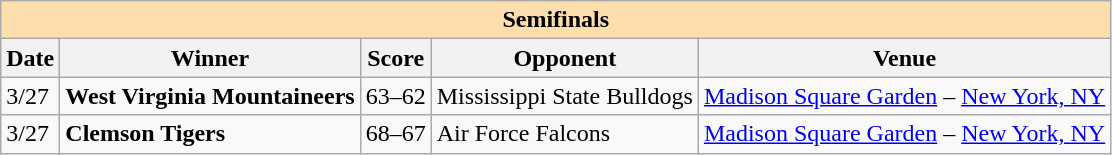<table class="wikitable">
<tr>
<th colspan="5" style="background:#ffdead;">Semifinals</th>
</tr>
<tr>
<th>Date</th>
<th>Winner</th>
<th>Score</th>
<th>Opponent</th>
<th>Venue</th>
</tr>
<tr>
<td>3/27</td>
<td><strong>West Virginia Mountaineers</strong></td>
<td>63–62</td>
<td>Mississippi State Bulldogs</td>
<td><a href='#'>Madison Square Garden</a> – <a href='#'>New York, NY</a></td>
</tr>
<tr>
<td>3/27</td>
<td><strong>Clemson Tigers</strong></td>
<td>68–67</td>
<td>Air Force Falcons</td>
<td><a href='#'>Madison Square Garden</a> – <a href='#'>New York, NY</a></td>
</tr>
</table>
